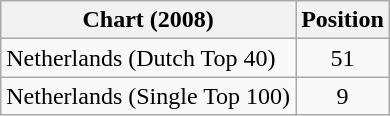<table class="wikitable sortable">
<tr>
<th>Chart (2008)</th>
<th>Position</th>
</tr>
<tr>
<td>Netherlands (Dutch Top 40)</td>
<td align="center">51</td>
</tr>
<tr>
<td>Netherlands (Single Top 100)</td>
<td align="center">9</td>
</tr>
</table>
